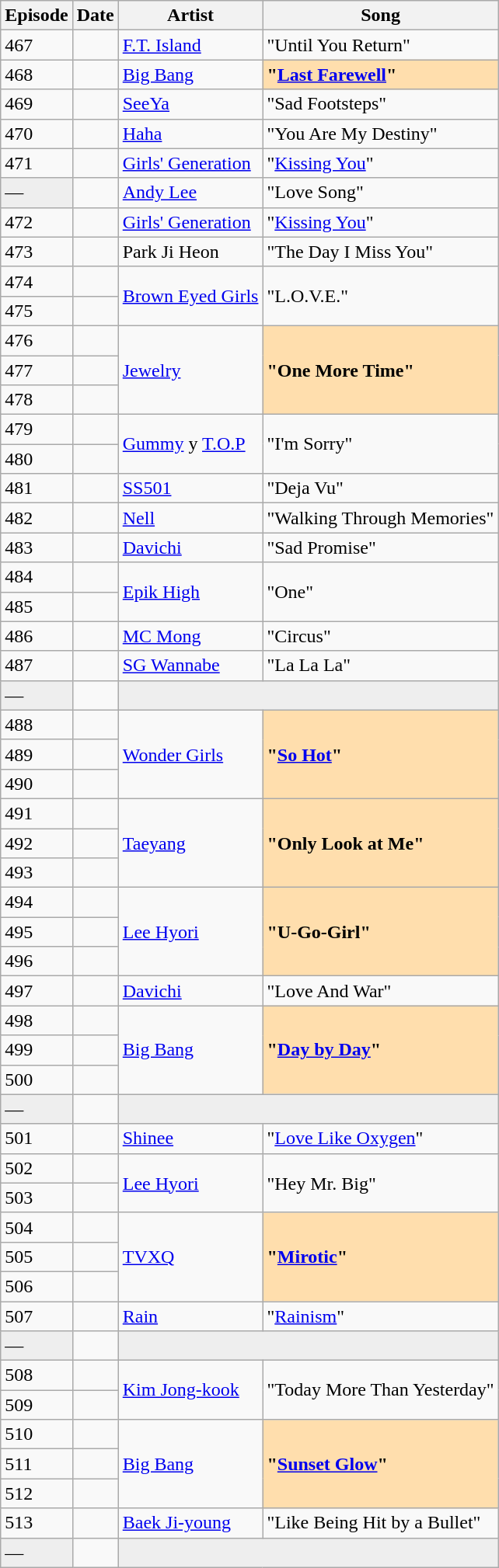<table class="sortable wikitable">
<tr>
<th>Episode</th>
<th>Date</th>
<th>Artist</th>
<th>Song</th>
</tr>
<tr>
<td>467</td>
<td></td>
<td><a href='#'>F.T. Island</a></td>
<td>"Until You Return"</td>
</tr>
<tr>
<td>468</td>
<td></td>
<td><a href='#'>Big Bang</a></td>
<td style="font-weight: bold; background: navajowhite;">"<a href='#'>Last Farewell</a>"</td>
</tr>
<tr>
<td>469</td>
<td></td>
<td><a href='#'>SeeYa</a></td>
<td>"Sad Footsteps"</td>
</tr>
<tr>
<td>470</td>
<td></td>
<td><a href='#'>Haha</a></td>
<td>"You Are My Destiny"</td>
</tr>
<tr>
<td>471</td>
<td></td>
<td><a href='#'>Girls' Generation</a></td>
<td>"<a href='#'>Kissing You</a>"</td>
</tr>
<tr>
<td style="background:#eee;">—</td>
<td></td>
<td><a href='#'>Andy Lee</a></td>
<td>"Love Song"</td>
</tr>
<tr>
<td>472</td>
<td></td>
<td><a href='#'>Girls' Generation</a></td>
<td>"<a href='#'>Kissing You</a>"</td>
</tr>
<tr>
<td>473</td>
<td></td>
<td>Park Ji Heon</td>
<td>"The Day I Miss You"</td>
</tr>
<tr>
<td>474</td>
<td></td>
<td rowspan="2"><a href='#'>Brown Eyed Girls</a></td>
<td rowspan="2">"L.O.V.E."</td>
</tr>
<tr>
<td>475</td>
<td></td>
</tr>
<tr>
<td>476</td>
<td></td>
<td rowspan="3"><a href='#'>Jewelry</a></td>
<td rowspan="3" style="font-weight: bold; background: navajowhite;">"One More Time"</td>
</tr>
<tr>
<td>477</td>
<td></td>
</tr>
<tr>
<td>478</td>
<td></td>
</tr>
<tr>
<td>479</td>
<td></td>
<td rowspan="2"><a href='#'>Gummy</a> y <a href='#'>T.O.P</a></td>
<td rowspan="2">"I'm Sorry"</td>
</tr>
<tr>
<td>480</td>
<td></td>
</tr>
<tr>
<td>481</td>
<td></td>
<td><a href='#'>SS501</a></td>
<td>"Deja Vu"</td>
</tr>
<tr>
<td>482</td>
<td></td>
<td><a href='#'>Nell</a></td>
<td>"Walking Through Memories"</td>
</tr>
<tr>
<td>483</td>
<td></td>
<td><a href='#'>Davichi</a></td>
<td>"Sad Promise"</td>
</tr>
<tr>
<td>484</td>
<td></td>
<td rowspan="2"><a href='#'>Epik High</a></td>
<td rowspan="2">"One"</td>
</tr>
<tr>
<td>485</td>
<td></td>
</tr>
<tr>
<td>486</td>
<td></td>
<td><a href='#'>MC Mong</a></td>
<td>"Circus"</td>
</tr>
<tr>
<td>487</td>
<td></td>
<td><a href='#'>SG Wannabe</a></td>
<td>"La La La"</td>
</tr>
<tr>
<td style="background:#eee;">—</td>
<td></td>
<td colspan="2" style="background:#eee;"></td>
</tr>
<tr>
<td>488</td>
<td></td>
<td rowspan="3"><a href='#'>Wonder Girls</a></td>
<td rowspan="3" style="font-weight: bold; background: navajowhite;">"<a href='#'>So Hot</a>"</td>
</tr>
<tr>
<td>489</td>
<td></td>
</tr>
<tr>
<td>490</td>
<td></td>
</tr>
<tr>
<td>491</td>
<td></td>
<td rowspan="3"><a href='#'>Taeyang</a></td>
<td rowspan="3" style="font-weight: bold; background: navajowhite;">"Only Look at Me"</td>
</tr>
<tr>
<td>492</td>
<td></td>
</tr>
<tr>
<td>493</td>
<td></td>
</tr>
<tr>
<td>494</td>
<td></td>
<td rowspan="3"><a href='#'>Lee Hyori</a></td>
<td rowspan="3" style="font-weight: bold; background: navajowhite;">"U-Go-Girl"</td>
</tr>
<tr>
<td>495</td>
<td></td>
</tr>
<tr>
<td>496</td>
<td></td>
</tr>
<tr>
<td>497</td>
<td></td>
<td><a href='#'>Davichi</a></td>
<td>"Love And War"</td>
</tr>
<tr>
<td>498</td>
<td></td>
<td rowspan="3"><a href='#'>Big Bang</a></td>
<td rowspan="3" style="font-weight: bold; background: navajowhite;">"<a href='#'>Day by Day</a>"</td>
</tr>
<tr>
<td>499</td>
<td></td>
</tr>
<tr>
<td>500</td>
<td></td>
</tr>
<tr>
<td style="background:#eee;">—</td>
<td></td>
<td colspan="2" style="background:#eee;"></td>
</tr>
<tr>
<td>501</td>
<td></td>
<td><a href='#'>Shinee</a></td>
<td>"<a href='#'>Love Like Oxygen</a>"</td>
</tr>
<tr>
<td>502</td>
<td></td>
<td rowspan="2"><a href='#'>Lee Hyori</a></td>
<td rowspan="2">"Hey Mr. Big"</td>
</tr>
<tr>
<td>503</td>
<td></td>
</tr>
<tr>
<td>504</td>
<td></td>
<td rowspan="3"><a href='#'>TVXQ</a></td>
<td rowspan="3" style="font-weight: bold; background: navajowhite;">"<a href='#'>Mirotic</a>"</td>
</tr>
<tr>
<td>505</td>
<td></td>
</tr>
<tr>
<td>506</td>
<td></td>
</tr>
<tr>
<td>507</td>
<td></td>
<td><a href='#'>Rain</a></td>
<td>"<a href='#'>Rainism</a>"</td>
</tr>
<tr>
<td style="background:#eee;">—</td>
<td></td>
<td colspan="2" style="background:#eee;"></td>
</tr>
<tr>
<td>508</td>
<td></td>
<td rowspan="2"><a href='#'>Kim Jong-kook</a></td>
<td rowspan="2">"Today More Than Yesterday"</td>
</tr>
<tr>
<td>509</td>
<td></td>
</tr>
<tr>
<td>510</td>
<td></td>
<td rowspan="3"><a href='#'>Big Bang</a></td>
<td rowspan="3" style="font-weight: bold; background: navajowhite;">"<a href='#'>Sunset Glow</a>"</td>
</tr>
<tr>
<td>511</td>
<td></td>
</tr>
<tr>
<td>512</td>
<td></td>
</tr>
<tr>
<td>513</td>
<td></td>
<td><a href='#'>Baek Ji-young</a></td>
<td>"Like Being Hit by a Bullet"</td>
</tr>
<tr>
<td style="background:#eee;">—</td>
<td></td>
<td colspan="2" style="background:#eee;"></td>
</tr>
</table>
